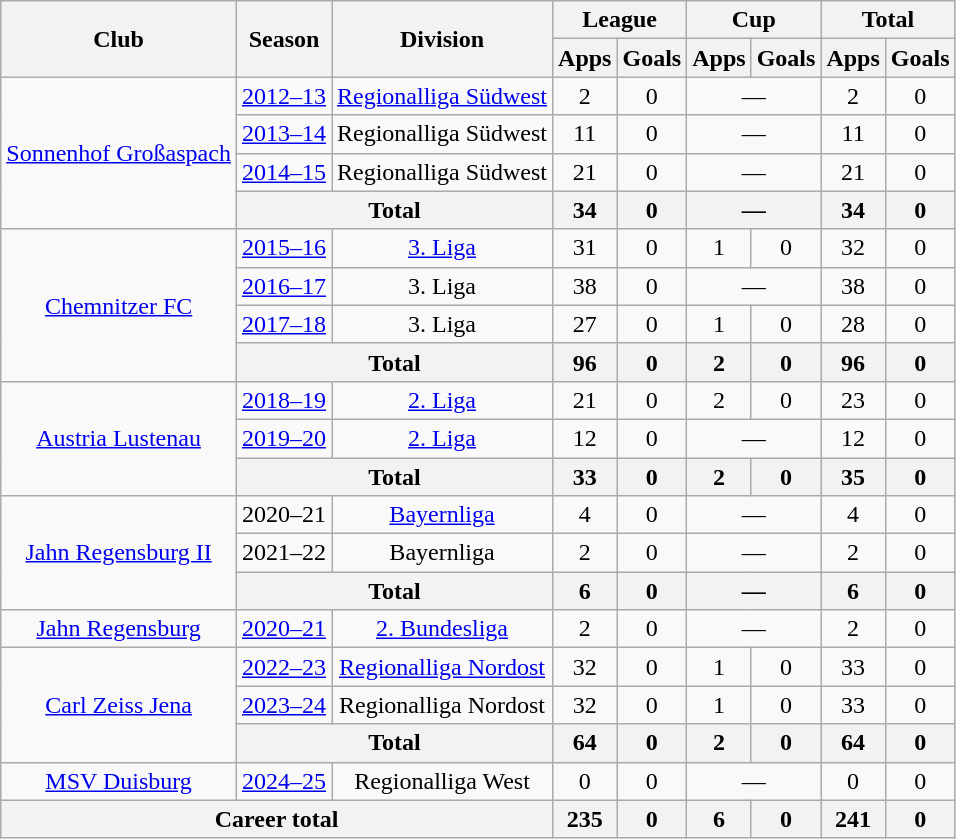<table class="wikitable" style="text-align:center">
<tr>
<th rowspan="2">Club</th>
<th rowspan="2">Season</th>
<th rowspan="2">Division</th>
<th colspan="2">League</th>
<th colspan="2">Cup</th>
<th colspan="2">Total</th>
</tr>
<tr>
<th>Apps</th>
<th>Goals</th>
<th>Apps</th>
<th>Goals</th>
<th>Apps</th>
<th>Goals</th>
</tr>
<tr>
<td rowspan="4"><a href='#'>Sonnenhof Großaspach</a></td>
<td><a href='#'>2012–13</a></td>
<td><a href='#'>Regionalliga Südwest</a></td>
<td>2</td>
<td>0</td>
<td colspan="2">—</td>
<td>2</td>
<td>0</td>
</tr>
<tr>
<td><a href='#'>2013–14</a></td>
<td>Regionalliga Südwest</td>
<td>11</td>
<td>0</td>
<td colspan="2">—</td>
<td>11</td>
<td>0</td>
</tr>
<tr>
<td><a href='#'>2014–15</a></td>
<td>Regionalliga Südwest</td>
<td>21</td>
<td>0</td>
<td colspan="2">—</td>
<td>21</td>
<td>0</td>
</tr>
<tr>
<th colspan="2">Total</th>
<th>34</th>
<th>0</th>
<th colspan="2">—</th>
<th>34</th>
<th>0</th>
</tr>
<tr>
<td rowspan="4"><a href='#'>Chemnitzer FC</a></td>
<td><a href='#'>2015–16</a></td>
<td><a href='#'>3. Liga</a></td>
<td>31</td>
<td>0</td>
<td>1</td>
<td>0</td>
<td>32</td>
<td>0</td>
</tr>
<tr>
<td><a href='#'>2016–17</a></td>
<td>3. Liga</td>
<td>38</td>
<td>0</td>
<td colspan="2">—</td>
<td>38</td>
<td>0</td>
</tr>
<tr>
<td><a href='#'>2017–18</a></td>
<td>3. Liga</td>
<td>27</td>
<td>0</td>
<td>1</td>
<td>0</td>
<td>28</td>
<td>0</td>
</tr>
<tr>
<th colspan="2">Total</th>
<th>96</th>
<th>0</th>
<th>2</th>
<th>0</th>
<th>96</th>
<th>0</th>
</tr>
<tr>
<td rowspan=3><a href='#'>Austria Lustenau</a></td>
<td><a href='#'>2018–19</a></td>
<td><a href='#'>2. Liga</a></td>
<td>21</td>
<td>0</td>
<td>2</td>
<td>0</td>
<td>23</td>
<td>0</td>
</tr>
<tr>
<td><a href='#'>2019–20</a></td>
<td><a href='#'>2. Liga</a></td>
<td>12</td>
<td>0</td>
<td colspan="2">—</td>
<td>12</td>
<td>0</td>
</tr>
<tr>
<th colspan="2">Total</th>
<th>33</th>
<th>0</th>
<th>2</th>
<th>0</th>
<th>35</th>
<th>0</th>
</tr>
<tr>
<td rowspan="3"><a href='#'>Jahn Regensburg II</a></td>
<td>2020–21</td>
<td><a href='#'>Bayernliga</a></td>
<td>4</td>
<td>0</td>
<td colspan="2">—</td>
<td>4</td>
<td>0</td>
</tr>
<tr>
<td>2021–22</td>
<td>Bayernliga</td>
<td>2</td>
<td>0</td>
<td colspan="2">—</td>
<td>2</td>
<td>0</td>
</tr>
<tr>
<th colspan="2">Total</th>
<th>6</th>
<th>0</th>
<th colspan="2">—</th>
<th>6</th>
<th>0</th>
</tr>
<tr>
<td><a href='#'>Jahn Regensburg</a></td>
<td><a href='#'>2020–21</a></td>
<td><a href='#'>2. Bundesliga</a></td>
<td>2</td>
<td>0</td>
<td colspan="2">—</td>
<td>2</td>
<td>0</td>
</tr>
<tr>
<td rowspan=3><a href='#'>Carl Zeiss Jena</a></td>
<td><a href='#'>2022–23</a></td>
<td><a href='#'>Regionalliga Nordost</a></td>
<td>32</td>
<td>0</td>
<td>1</td>
<td>0</td>
<td>33</td>
<td>0</td>
</tr>
<tr>
<td><a href='#'>2023–24</a></td>
<td>Regionalliga Nordost</td>
<td>32</td>
<td>0</td>
<td>1</td>
<td>0</td>
<td>33</td>
<td>0</td>
</tr>
<tr>
<th colspan="2">Total</th>
<th>64</th>
<th>0</th>
<th>2</th>
<th>0</th>
<th>64</th>
<th>0</th>
</tr>
<tr>
<td><a href='#'>MSV Duisburg</a></td>
<td><a href='#'>2024–25</a></td>
<td>Regionalliga West</td>
<td>0</td>
<td>0</td>
<td colspan="2">—</td>
<td>0</td>
<td>0</td>
</tr>
<tr>
<th colspan="3">Career total</th>
<th>235</th>
<th>0</th>
<th>6</th>
<th>0</th>
<th>241</th>
<th>0</th>
</tr>
</table>
